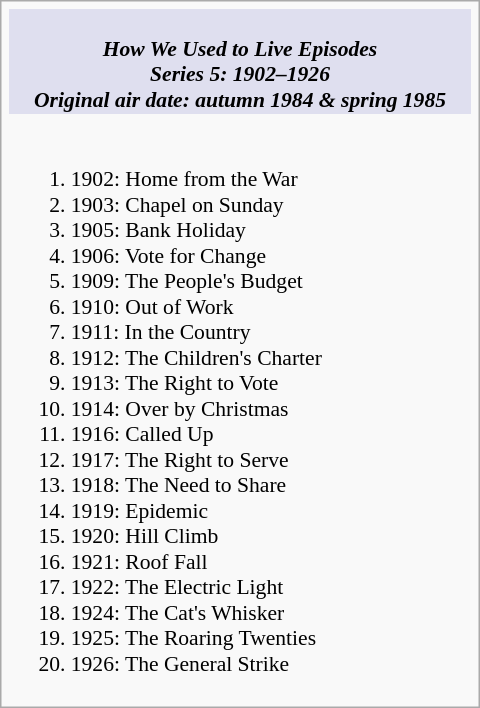<table class="infobox" style="width: 20em;">
<tr>
<td style="text-align: center; background: #dfdfef; font-size: 90%;"><br><strong><em>How We Used to Live<em> Episodes<strong><br>Series 5: 1902–1926 <br>Original air date: autumn 1984 & spring 1985</td>
</tr>
<tr>
<td style="font-size: 90%;" align="left"><br><ol><li>1902: Home from the War</li><li>1903: Chapel on Sunday</li><li>1905: Bank Holiday</li><li>1906: Vote for Change</li><li>1909: The People's Budget</li><li>1910: Out of Work</li><li>1911: In the Country</li><li>1912: The Children's Charter</li><li>1913: The Right to Vote</li><li>1914: Over by Christmas</li><li>1916: Called Up</li><li>1917: The Right to Serve</li><li>1918: The Need to Share</li><li>1919: Epidemic</li><li>1920: Hill Climb</li><li>1921: Roof Fall</li><li>1922: The Electric Light</li><li>1924: The Cat's Whisker</li><li>1925: The Roaring Twenties</li><li>1926: The General Strike</li></ol></td>
</tr>
</table>
